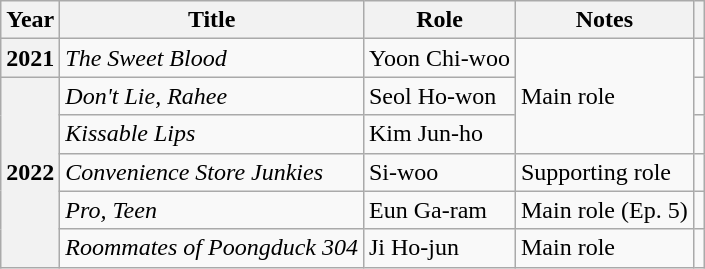<table class="wikitable sortable plainrowheaders">
<tr>
<th scope="col">Year</th>
<th scope="col">Title</th>
<th scope="col">Role</th>
<th scope="col" class="unsortable">Notes</th>
<th scope="col" class="unsortable"></th>
</tr>
<tr>
<th scope="row">2021</th>
<td><em>The Sweet Blood</em></td>
<td>Yoon Chi-woo</td>
<td rowspan="3">Main role</td>
<td style="text-align:center"></td>
</tr>
<tr>
<th rowspan="5" scope="row">2022</th>
<td><em>Don't Lie, Rahee</em></td>
<td>Seol Ho-won</td>
<td style="text-align:center"></td>
</tr>
<tr>
<td><em>Kissable Lips</em></td>
<td>Kim Jun-ho</td>
<td style="text-align:center"></td>
</tr>
<tr>
<td><em>Convenience Store Junkies</em></td>
<td>Si-woo</td>
<td>Supporting role</td>
<td style="text-align:center"></td>
</tr>
<tr>
<td><em>Pro, Teen</em></td>
<td>Eun Ga-ram</td>
<td>Main role (Ep. 5)</td>
<td style="text-align:center"></td>
</tr>
<tr>
<td><em>Roommates of Poongduck 304</em></td>
<td>Ji Ho-jun</td>
<td>Main role</td>
<td style="text-align:center"></td>
</tr>
</table>
